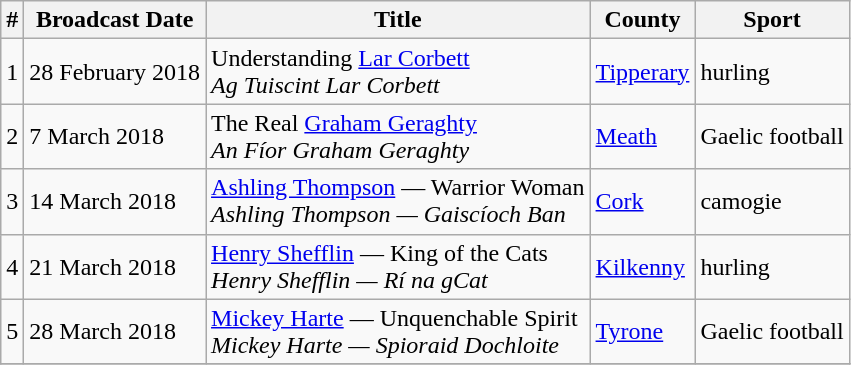<table class="wikitable">
<tr>
<th>#</th>
<th>Broadcast Date</th>
<th>Title</th>
<th>County</th>
<th>Sport</th>
</tr>
<tr>
<td>1</td>
<td>28 February 2018</td>
<td>Understanding <a href='#'>Lar Corbett</a><br><em>Ag Tuiscint Lar Corbett</em></td>
<td><a href='#'>Tipperary</a></td>
<td>hurling</td>
</tr>
<tr>
<td>2</td>
<td>7 March 2018</td>
<td>The Real <a href='#'>Graham Geraghty</a><br><em>An Fíor Graham Geraghty</em></td>
<td><a href='#'>Meath</a></td>
<td>Gaelic football</td>
</tr>
<tr>
<td>3</td>
<td>14 March 2018</td>
<td><a href='#'>Ashling Thompson</a> — Warrior Woman<br><em>Ashling Thompson — Gaiscíoch Ban</em></td>
<td><a href='#'>Cork</a></td>
<td>camogie</td>
</tr>
<tr>
<td>4</td>
<td>21 March 2018</td>
<td><a href='#'>Henry Shefflin</a> — King of the Cats<br><em>Henry Shefflin — Rí na gCat</em></td>
<td><a href='#'>Kilkenny</a></td>
<td>hurling</td>
</tr>
<tr>
<td>5</td>
<td>28 March 2018</td>
<td><a href='#'>Mickey Harte</a> — Unquenchable Spirit<br><em>Mickey Harte — Spioraid Dochloite</em></td>
<td><a href='#'>Tyrone</a></td>
<td>Gaelic football</td>
</tr>
<tr>
</tr>
</table>
